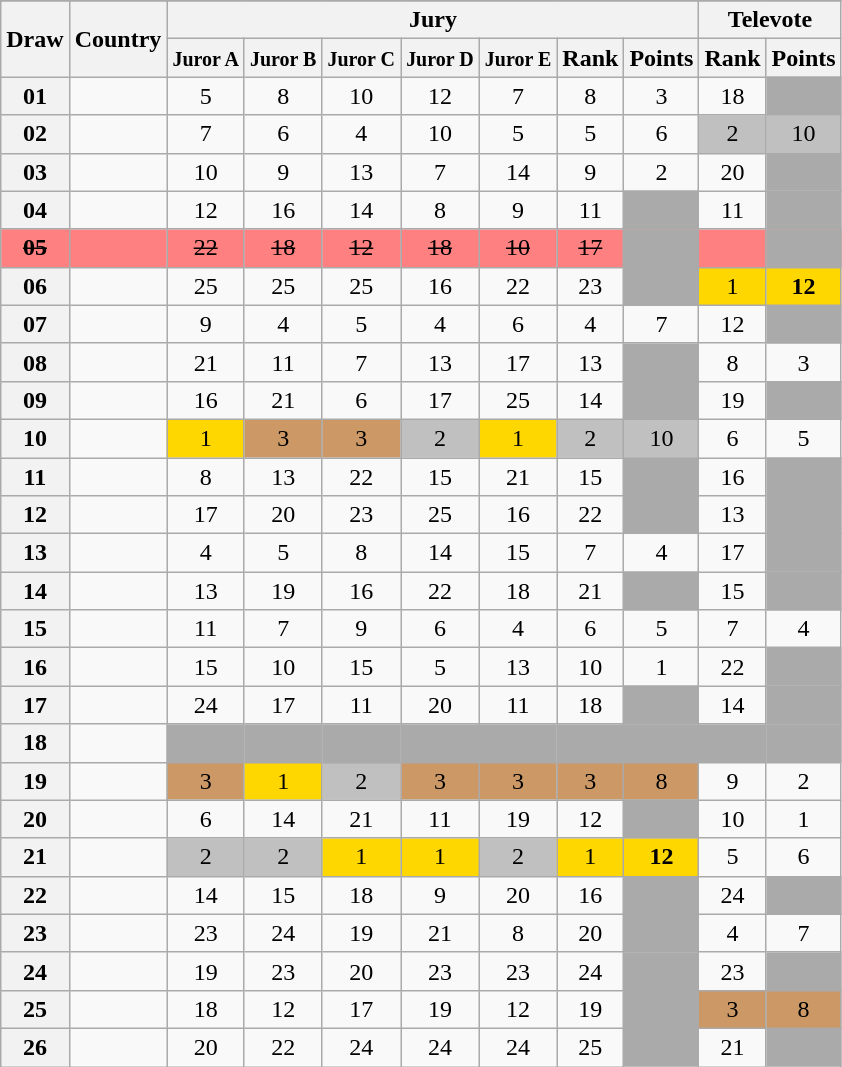<table class="sortable wikitable collapsible plainrowheaders" style="text-align:center;">
<tr>
</tr>
<tr>
<th scope="col" rowspan="2">Draw</th>
<th scope="col" rowspan="2">Country</th>
<th scope="col" colspan="7">Jury</th>
<th scope="col" colspan="2">Televote</th>
</tr>
<tr>
<th scope="col"><small>Juror A</small></th>
<th scope="col"><small>Juror B</small></th>
<th scope="col"><small>Juror C</small></th>
<th scope="col"><small>Juror D</small></th>
<th scope="col"><small>Juror E</small></th>
<th scope="col">Rank</th>
<th scope="col" class="unsortable">Points</th>
<th scope="col">Rank</th>
<th scope="col" class="unsortable">Points</th>
</tr>
<tr>
<th scope="row" style="text-align:center;">01</th>
<td style="text-align:left;"></td>
<td>5</td>
<td>8</td>
<td>10</td>
<td>12</td>
<td>7</td>
<td>8</td>
<td>3</td>
<td>18</td>
<td style="background:#AAAAAA;"></td>
</tr>
<tr>
<th scope="row" style="text-align:center;">02</th>
<td style="text-align:left;"></td>
<td>7</td>
<td>6</td>
<td>4</td>
<td>10</td>
<td>5</td>
<td>5</td>
<td>6</td>
<td style="background:silver;">2</td>
<td style="background:silver;">10</td>
</tr>
<tr>
<th scope="row" style="text-align:center;">03</th>
<td style="text-align:left;"></td>
<td>10</td>
<td>9</td>
<td>13</td>
<td>7</td>
<td>14</td>
<td>9</td>
<td>2</td>
<td>20</td>
<td style="background:#AAAAAA;"></td>
</tr>
<tr>
<th scope="row" style="text-align:center;">04</th>
<td style="text-align:left;"></td>
<td>12</td>
<td>16</td>
<td>14</td>
<td>8</td>
<td>9</td>
<td>11</td>
<td style="background:#AAAAAA;"></td>
<td>11</td>
<td style="background:#AAAAAA;"></td>
</tr>
<tr style="background:#FE8080">
<th scope="row" style="text-align:center; background:#FE8080"><s>05</s></th>
<td style="text-align:left;"><s></s> </td>
<td><s>22</s></td>
<td><s>18</s></td>
<td><s>12</s></td>
<td><s>18</s></td>
<td><s>10</s></td>
<td><s>17</s></td>
<td style="background:#AAAAAA;"></td>
<td></td>
<td style="background:#AAAAAA;"></td>
</tr>
<tr>
<th scope="row" style="text-align:center;">06</th>
<td style="text-align:left;"></td>
<td>25</td>
<td>25</td>
<td>25</td>
<td>16</td>
<td>22</td>
<td>23</td>
<td style="background:#AAAAAA;"></td>
<td style="background:gold;">1</td>
<td style="background:gold;"><strong>12</strong></td>
</tr>
<tr>
<th scope="row" style="text-align:center;">07</th>
<td style="text-align:left;"></td>
<td>9</td>
<td>4</td>
<td>5</td>
<td>4</td>
<td>6</td>
<td>4</td>
<td>7</td>
<td>12</td>
<td style="background:#AAAAAA;"></td>
</tr>
<tr>
<th scope="row" style="text-align:center;">08</th>
<td style="text-align:left;"></td>
<td>21</td>
<td>11</td>
<td>7</td>
<td>13</td>
<td>17</td>
<td>13</td>
<td style="background:#AAAAAA;"></td>
<td>8</td>
<td>3</td>
</tr>
<tr>
<th scope="row" style="text-align:center;">09</th>
<td style="text-align:left;"></td>
<td>16</td>
<td>21</td>
<td>6</td>
<td>17</td>
<td>25</td>
<td>14</td>
<td style="background:#AAAAAA;"></td>
<td>19</td>
<td style="background:#AAAAAA;"></td>
</tr>
<tr>
<th scope="row" style="text-align:center;">10</th>
<td style="text-align:left;"></td>
<td style="background:gold;">1</td>
<td style="background:#CC9966;">3</td>
<td style="background:#CC9966;">3</td>
<td style="background:silver;">2</td>
<td style="background:gold;">1</td>
<td style="background:silver;">2</td>
<td style="background:silver;">10</td>
<td>6</td>
<td>5</td>
</tr>
<tr>
<th scope="row" style="text-align:center;">11</th>
<td style="text-align:left;"></td>
<td>8</td>
<td>13</td>
<td>22</td>
<td>15</td>
<td>21</td>
<td>15</td>
<td style="background:#AAAAAA;"></td>
<td>16</td>
<td style="background:#AAAAAA;"></td>
</tr>
<tr>
<th scope="row" style="text-align:center;">12</th>
<td style="text-align:left;"></td>
<td>17</td>
<td>20</td>
<td>23</td>
<td>25</td>
<td>16</td>
<td>22</td>
<td style="background:#AAAAAA;"></td>
<td>13</td>
<td style="background:#AAAAAA;"></td>
</tr>
<tr>
<th scope="row" style="text-align:center;">13</th>
<td style="text-align:left;"></td>
<td>4</td>
<td>5</td>
<td>8</td>
<td>14</td>
<td>15</td>
<td>7</td>
<td>4</td>
<td>17</td>
<td style="background:#AAAAAA;"></td>
</tr>
<tr>
<th scope="row" style="text-align:center;">14</th>
<td style="text-align:left;"></td>
<td>13</td>
<td>19</td>
<td>16</td>
<td>22</td>
<td>18</td>
<td>21</td>
<td style="background:#AAAAAA;"></td>
<td>15</td>
<td style="background:#AAAAAA;"></td>
</tr>
<tr>
<th scope="row" style="text-align:center;">15</th>
<td style="text-align:left;"></td>
<td>11</td>
<td>7</td>
<td>9</td>
<td>6</td>
<td>4</td>
<td>6</td>
<td>5</td>
<td>7</td>
<td>4</td>
</tr>
<tr>
<th scope="row" style="text-align:center;">16</th>
<td style="text-align:left;"></td>
<td>15</td>
<td>10</td>
<td>15</td>
<td>5</td>
<td>13</td>
<td>10</td>
<td>1</td>
<td>22</td>
<td style="background:#AAAAAA;"></td>
</tr>
<tr>
<th scope="row" style="text-align:center;">17</th>
<td style="text-align:left;"></td>
<td>24</td>
<td>17</td>
<td>11</td>
<td>20</td>
<td>11</td>
<td>18</td>
<td style="background:#AAAAAA;"></td>
<td>14</td>
<td style="background:#AAAAAA;"></td>
</tr>
<tr class="sortbottom">
<th scope="row" style="text-align:center;">18</th>
<td style="text-align:left;"></td>
<td style="background:#AAAAAA;"></td>
<td style="background:#AAAAAA;"></td>
<td style="background:#AAAAAA;"></td>
<td style="background:#AAAAAA;"></td>
<td style="background:#AAAAAA;"></td>
<td style="background:#AAAAAA;"></td>
<td style="background:#AAAAAA;"></td>
<td style="background:#AAAAAA;"></td>
<td style="background:#AAAAAA;"></td>
</tr>
<tr>
<th scope="row" style="text-align:center;">19</th>
<td style="text-align:left;"></td>
<td style="background:#CC9966;">3</td>
<td style="background:gold;">1</td>
<td style="background:silver;">2</td>
<td style="background:#CC9966;">3</td>
<td style="background:#CC9966;">3</td>
<td style="background:#CC9966;">3</td>
<td style="background:#CC9966;">8</td>
<td>9</td>
<td>2</td>
</tr>
<tr>
<th scope="row" style="text-align:center;">20</th>
<td style="text-align:left;"></td>
<td>6</td>
<td>14</td>
<td>21</td>
<td>11</td>
<td>19</td>
<td>12</td>
<td style="background:#AAAAAA;"></td>
<td>10</td>
<td>1</td>
</tr>
<tr>
<th scope="row" style="text-align:center;">21</th>
<td style="text-align:left;"></td>
<td style="background:silver;">2</td>
<td style="background:silver;">2</td>
<td style="background:gold;">1</td>
<td style="background:gold;">1</td>
<td style="background:silver;">2</td>
<td style="background:gold;">1</td>
<td style="background:gold;"><strong>12</strong></td>
<td>5</td>
<td>6</td>
</tr>
<tr>
<th scope="row" style="text-align:center;">22</th>
<td style="text-align:left;"></td>
<td>14</td>
<td>15</td>
<td>18</td>
<td>9</td>
<td>20</td>
<td>16</td>
<td style="background:#AAAAAA;"></td>
<td>24</td>
<td style="background:#AAAAAA;"></td>
</tr>
<tr>
<th scope="row" style="text-align:center;">23</th>
<td style="text-align:left;"></td>
<td>23</td>
<td>24</td>
<td>19</td>
<td>21</td>
<td>8</td>
<td>20</td>
<td style="background:#AAAAAA;"></td>
<td>4</td>
<td>7</td>
</tr>
<tr>
<th scope="row" style="text-align:center;">24</th>
<td style="text-align:left;"></td>
<td>19</td>
<td>23</td>
<td>20</td>
<td>23</td>
<td>23</td>
<td>24</td>
<td style="background:#AAAAAA;"></td>
<td>23</td>
<td style="background:#AAAAAA;"></td>
</tr>
<tr>
<th scope="row" style="text-align:center;">25</th>
<td style="text-align:left;"></td>
<td>18</td>
<td>12</td>
<td>17</td>
<td>19</td>
<td>12</td>
<td>19</td>
<td style="background:#AAAAAA;"></td>
<td style="background:#CC9966;">3</td>
<td style="background:#CC9966;">8</td>
</tr>
<tr>
<th scope="row" style="text-align:center;">26</th>
<td style="text-align:left;"></td>
<td>20</td>
<td>22</td>
<td>24</td>
<td>24</td>
<td>24</td>
<td>25</td>
<td style="background:#AAAAAA;"></td>
<td>21</td>
<td style="background:#AAAAAA;"></td>
</tr>
</table>
